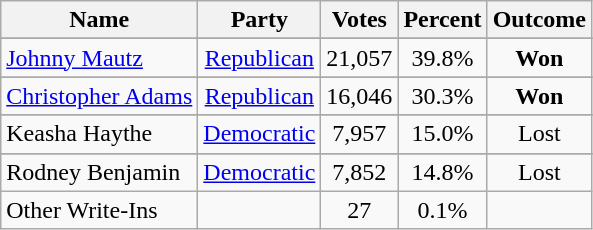<table class="wikitable" style="text-align:center">
<tr>
<th>Name</th>
<th>Party</th>
<th>Votes</th>
<th>Percent</th>
<th>Outcome</th>
</tr>
<tr>
</tr>
<tr>
<td align="left"><a href='#'>Johnny Mautz</a></td>
<td><a href='#'>Republican</a></td>
<td>21,057</td>
<td>39.8%</td>
<td><strong>Won</strong></td>
</tr>
<tr>
</tr>
<tr>
</tr>
<tr>
<td align="left"><a href='#'> Christopher Adams</a></td>
<td><a href='#'>Republican</a></td>
<td>16,046</td>
<td>30.3%</td>
<td><strong>Won</strong></td>
</tr>
<tr>
</tr>
<tr>
</tr>
<tr>
<td align="left">Keasha Haythe</td>
<td><a href='#'>Democratic</a></td>
<td>7,957</td>
<td>15.0%</td>
<td>Lost</td>
</tr>
<tr>
</tr>
<tr>
</tr>
<tr>
<td align="left">Rodney Benjamin</td>
<td><a href='#'>Democratic</a></td>
<td>7,852</td>
<td>14.8%</td>
<td>Lost</td>
</tr>
<tr>
<td align="left">Other Write-Ins</td>
<td></td>
<td>27</td>
<td>0.1%</td>
<td></td>
</tr>
</table>
